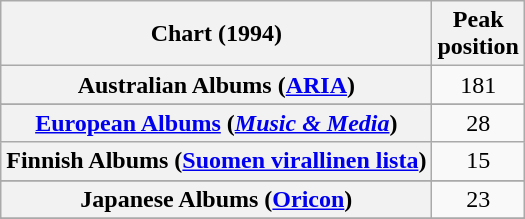<table class="wikitable sortable plainrowheaders" style="text-align:center">
<tr>
<th scope="col">Chart (1994)</th>
<th scope="col">Peak<br>position</th>
</tr>
<tr>
<th scope="row">Australian Albums (<a href='#'>ARIA</a>)</th>
<td>181</td>
</tr>
<tr>
</tr>
<tr>
</tr>
<tr>
<th scope="row"><a href='#'>European Albums</a> (<em><a href='#'>Music & Media</a></em>)</th>
<td>28</td>
</tr>
<tr>
<th scope="row">Finnish Albums (<a href='#'>Suomen virallinen lista</a>)</th>
<td>15</td>
</tr>
<tr>
</tr>
<tr>
<th scope="row">Japanese Albums (<a href='#'>Oricon</a>)</th>
<td>23</td>
</tr>
<tr>
</tr>
<tr>
</tr>
<tr>
</tr>
<tr>
</tr>
<tr>
</tr>
</table>
